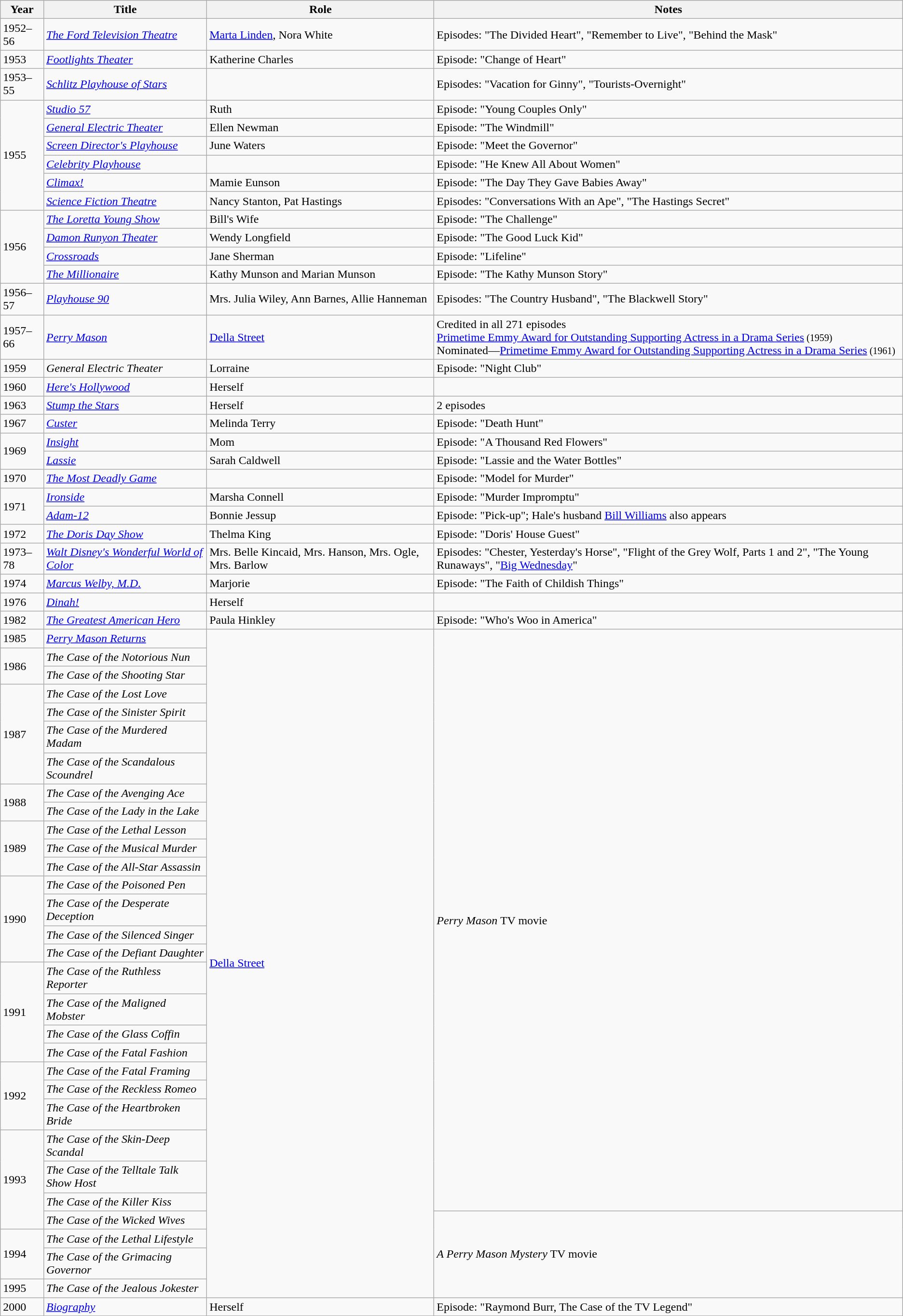<table class="wikitable sortable">
<tr>
<th>Year</th>
<th>Title</th>
<th>Role</th>
<th class="unsortable">Notes</th>
</tr>
<tr>
<td>1952–56</td>
<td><em><a href='#'>The Ford Television Theatre</a></em></td>
<td><a href='#'>Marta Linden</a>, Nora White</td>
<td>Episodes: "The Divided Heart", "Remember to Live", "Behind the Mask"</td>
</tr>
<tr>
<td>1953</td>
<td><em><a href='#'>Footlights Theater</a></em></td>
<td>Katherine Charles</td>
<td>Episode: "Change of Heart"</td>
</tr>
<tr>
<td>1953–55</td>
<td><em><a href='#'>Schlitz Playhouse of Stars</a></em></td>
<td></td>
<td>Episodes: "Vacation for Ginny", "Tourists-Overnight"</td>
</tr>
<tr>
<td rowspan="6">1955</td>
<td><em><a href='#'>Studio 57</a></em></td>
<td>Ruth</td>
<td>Episode: "Young Couples Only"</td>
</tr>
<tr>
<td><em><a href='#'>General Electric Theater</a></em></td>
<td>Ellen Newman</td>
<td>Episode: "The Windmill"</td>
</tr>
<tr>
<td><em><a href='#'>Screen Director's Playhouse</a></em></td>
<td>June Waters</td>
<td>Episode: "Meet the Governor"</td>
</tr>
<tr>
<td><em><a href='#'>Celebrity Playhouse</a></em></td>
<td></td>
<td>Episode: "He Knew All About Women"</td>
</tr>
<tr>
<td><em><a href='#'>Climax!</a></em></td>
<td>Mamie Eunson</td>
<td>Episode: "The Day They Gave Babies Away"</td>
</tr>
<tr>
<td><em><a href='#'>Science Fiction Theatre</a></em></td>
<td>Nancy Stanton, Pat Hastings</td>
<td>Episodes: "Conversations With an Ape", "The Hastings Secret"</td>
</tr>
<tr>
<td rowspan="4">1956</td>
<td><em><a href='#'>The Loretta Young Show</a></em></td>
<td>Bill's Wife</td>
<td>Episode: "The Challenge"</td>
</tr>
<tr>
<td><em><a href='#'>Damon Runyon Theater</a></em></td>
<td>Wendy Longfield</td>
<td>Episode: "The Good Luck Kid"</td>
</tr>
<tr>
<td><em><a href='#'>Crossroads</a></em></td>
<td>Jane Sherman</td>
<td>Episode: "Lifeline"</td>
</tr>
<tr>
<td><em><a href='#'>The Millionaire</a></em></td>
<td>Kathy Munson and Marian Munson</td>
<td>Episode: "The Kathy Munson Story"</td>
</tr>
<tr>
<td>1956–57</td>
<td><em><a href='#'>Playhouse 90</a></em></td>
<td>Mrs. Julia Wiley, Ann Barnes, Allie Hanneman</td>
<td>Episodes: "The Country Husband", "The Blackwell Story"</td>
</tr>
<tr>
<td>1957–66</td>
<td><em><a href='#'>Perry Mason</a></em></td>
<td><a href='#'>Della Street</a></td>
<td>Credited in all 271 episodes<br><a href='#'>Primetime Emmy Award for Outstanding Supporting Actress in a Drama Series</a><small> (1959)</small><br>Nominated—<a href='#'>Primetime Emmy Award for Outstanding Supporting Actress in a Drama Series</a><small> (1961)</small></td>
</tr>
<tr>
<td>1959</td>
<td><em>General Electric Theater</em></td>
<td>Lorraine</td>
<td>Episode: "Night Club"</td>
</tr>
<tr>
<td>1960</td>
<td><em><a href='#'>Here's Hollywood</a></em></td>
<td>Herself</td>
<td></td>
</tr>
<tr>
<td>1963</td>
<td><em><a href='#'>Stump the Stars</a></em></td>
<td>Herself</td>
<td>2 episodes</td>
</tr>
<tr>
<td>1967</td>
<td><em><a href='#'>Custer</a></em></td>
<td>Melinda Terry</td>
<td>Episode: "Death Hunt"</td>
</tr>
<tr>
<td rowspan="2">1969</td>
<td><em><a href='#'>Insight</a></em></td>
<td>Mom</td>
<td>Episode: "A Thousand Red Flowers"</td>
</tr>
<tr>
<td><em><a href='#'>Lassie</a></em></td>
<td>Sarah Caldwell</td>
<td>Episode: "Lassie and the Water Bottles"</td>
</tr>
<tr>
<td>1970</td>
<td><em><a href='#'>The Most Deadly Game</a></em></td>
<td></td>
<td>Episode: "Model for Murder"</td>
</tr>
<tr>
<td rowspan="2">1971</td>
<td><em><a href='#'>Ironside</a></em></td>
<td>Marsha Connell</td>
<td>Episode: "Murder Impromptu"</td>
</tr>
<tr>
<td><em><a href='#'>Adam-12</a></em></td>
<td>Bonnie Jessup</td>
<td>Episode: "Pick-up"; Hale's husband <a href='#'>Bill Williams</a> also appears</td>
</tr>
<tr>
<td>1972</td>
<td><em><a href='#'>The Doris Day Show</a></em></td>
<td>Thelma King</td>
<td>Episode: "Doris' House Guest"</td>
</tr>
<tr>
<td>1973–78</td>
<td><em><a href='#'>Walt Disney's Wonderful World of Color</a></em></td>
<td>Mrs. Belle Kincaid, Mrs. Hanson, Mrs. Ogle, Mrs. Barlow</td>
<td>Episodes: "Chester, Yesterday's Horse", "Flight of the Grey Wolf, Parts 1 and 2", "The Young Runaways", "<a href='#'>Big Wednesday</a>"</td>
</tr>
<tr>
<td>1974</td>
<td><em><a href='#'>Marcus Welby, M.D.</a></em></td>
<td>Marjorie</td>
<td>Episode: "The Faith of Childish Things"</td>
</tr>
<tr>
<td>1976</td>
<td><em><a href='#'>Dinah!</a></em></td>
<td>Herself</td>
<td></td>
</tr>
<tr>
<td>1982</td>
<td><em><a href='#'>The Greatest American Hero</a></em></td>
<td>Paula Hinkley</td>
<td>Episode: "Who's Woo in America"</td>
</tr>
<tr>
<td>1985</td>
<td><em><a href='#'>Perry Mason Returns</a></em></td>
<td rowspan="30"><a href='#'>Della Street</a></td>
<td rowspan="26"><em>Perry Mason</em> TV movie</td>
</tr>
<tr>
<td rowspan="2">1986</td>
<td><em>The Case of the Notorious Nun</em></td>
</tr>
<tr>
<td><em>The Case of the Shooting Star</em></td>
</tr>
<tr>
<td rowspan="4">1987</td>
<td><em>The Case of the Lost Love</em></td>
</tr>
<tr>
<td><em>The Case of the Sinister Spirit</em></td>
</tr>
<tr>
<td><em>The Case of the Murdered Madam</em></td>
</tr>
<tr>
<td><em>The Case of the Scandalous Scoundrel</em></td>
</tr>
<tr>
<td rowspan="2">1988</td>
<td><em>The Case of the Avenging Ace</em></td>
</tr>
<tr>
<td><em>The Case of the Lady in the Lake</em></td>
</tr>
<tr>
<td rowspan="3">1989</td>
<td><em>The Case of the Lethal Lesson</em></td>
</tr>
<tr>
<td><em>The Case of the Musical Murder</em></td>
</tr>
<tr>
<td><em>The Case of the All-Star Assassin</em></td>
</tr>
<tr>
<td rowspan="4">1990</td>
<td><em>The Case of the Poisoned Pen</em></td>
</tr>
<tr>
<td><em>The Case of the Desperate Deception</em></td>
</tr>
<tr>
<td><em>The Case of the Silenced Singer</em></td>
</tr>
<tr>
<td><em>The Case of the Defiant Daughter</em></td>
</tr>
<tr>
<td rowspan="4">1991</td>
<td><em>The Case of the Ruthless Reporter</em></td>
</tr>
<tr>
<td><em>The Case of the Maligned Mobster</em></td>
</tr>
<tr>
<td><em>The Case of the Glass Coffin</em></td>
</tr>
<tr>
<td><em>The Case of the Fatal Fashion</em></td>
</tr>
<tr>
<td rowspan="3">1992</td>
<td><em>The Case of the Fatal Framing</em></td>
</tr>
<tr>
<td><em>The Case of the Reckless Romeo</em></td>
</tr>
<tr>
<td><em>The Case of the Heartbroken Bride</em></td>
</tr>
<tr>
<td rowspan="4">1993</td>
<td><em>The Case of the Skin-Deep Scandal</em></td>
</tr>
<tr>
<td><em>The Case of the Telltale Talk Show Host</em></td>
</tr>
<tr>
<td><em>The Case of the Killer Kiss</em></td>
</tr>
<tr>
<td><em>The Case of the Wicked Wives</em></td>
<td rowspan="4"><em>A Perry Mason Mystery</em> TV movie</td>
</tr>
<tr>
<td rowspan="2">1994</td>
<td><em>The Case of the Lethal Lifestyle</em></td>
</tr>
<tr>
<td><em>The Case of the Grimacing Governor</em></td>
</tr>
<tr>
<td>1995</td>
<td><em>The Case of the Jealous Jokester</em></td>
</tr>
<tr>
<td>2000</td>
<td><em><a href='#'>Biography</a></em></td>
<td>Herself</td>
<td>Episode: "Raymond Burr, The Case of the TV Legend"</td>
</tr>
<tr>
</tr>
</table>
